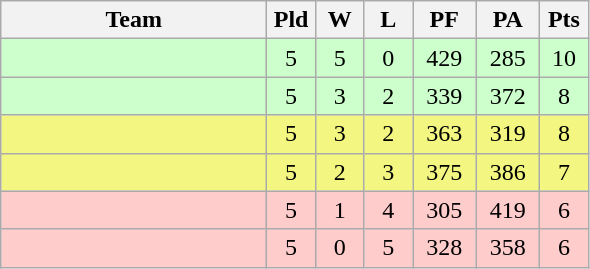<table class="wikitable" style="text-align:center;">
<tr>
<th width=170>Team</th>
<th width=25>Pld</th>
<th width=25>W</th>
<th width=25>L</th>
<th width=35>PF</th>
<th width=35>PA</th>
<th width=25>Pts</th>
</tr>
<tr bgcolor=#ccffcc>
<td align="left"></td>
<td>5</td>
<td>5</td>
<td>0</td>
<td>429</td>
<td>285</td>
<td>10</td>
</tr>
<tr bgcolor=#ccffcc>
<td align="left"></td>
<td>5</td>
<td>3</td>
<td>2</td>
<td>339</td>
<td>372</td>
<td>8</td>
</tr>
<tr bgcolor=#F3F781>
<td align="left"></td>
<td>5</td>
<td>3</td>
<td>2</td>
<td>363</td>
<td>319</td>
<td>8</td>
</tr>
<tr bgcolor=#F3F781>
<td align="left"></td>
<td>5</td>
<td>2</td>
<td>3</td>
<td>375</td>
<td>386</td>
<td>7</td>
</tr>
<tr bgcolor=#ffcccc>
<td align="left"></td>
<td>5</td>
<td>1</td>
<td>4</td>
<td>305</td>
<td>419</td>
<td>6</td>
</tr>
<tr bgcolor=#ffcccc>
<td align="left"></td>
<td>5</td>
<td>0</td>
<td>5</td>
<td>328</td>
<td>358</td>
<td>6</td>
</tr>
</table>
